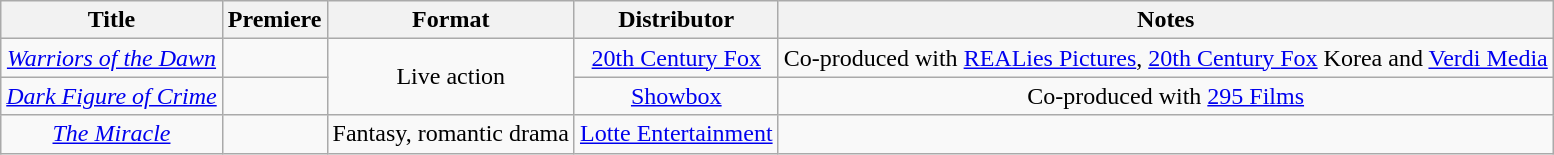<table class="wikitable sortable" style="text-align:center; margin=auto; ">
<tr>
<th>Title</th>
<th>Premiere</th>
<th scope="col" class="unsortable">Format</th>
<th scope="col" class="unsortable">Distributor</th>
<th scope="col" class="unsortable">Notes</th>
</tr>
<tr>
<td><em><a href='#'>Warriors of the Dawn</a></em></td>
<td></td>
<td rowspan="2">Live action</td>
<td><a href='#'>20th Century Fox</a></td>
<td>Co-produced with <a href='#'>REALies Pictures</a>, <a href='#'>20th Century Fox</a> Korea and <a href='#'>Verdi Media</a></td>
</tr>
<tr>
<td><em><a href='#'>Dark Figure of Crime</a></em></td>
<td></td>
<td><a href='#'>Showbox</a></td>
<td>Co-produced with <a href='#'>295 Films</a></td>
</tr>
<tr>
<td><em><a href='#'>The Miracle</a></em></td>
<td></td>
<td>Fantasy, romantic drama</td>
<td><a href='#'>Lotte Entertainment</a></td>
<td></td>
</tr>
</table>
